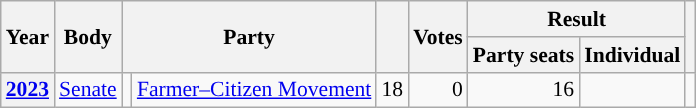<table class="wikitable plainrowheaders sortable" border=2 cellpadding=4 cellspacing=0 style="border: 1px #aaa solid; font-size: 90%; text-align:center;">
<tr>
<th scope="col" rowspan=2>Year</th>
<th scope="col" rowspan=2>Body</th>
<th scope="col" colspan=2 rowspan=2>Party</th>
<th scope="col" rowspan=2></th>
<th scope="col" rowspan=2>Votes</th>
<th scope="colgroup" colspan=2>Result</th>
<th scope="col" rowspan=2 class="unsortable"></th>
</tr>
<tr>
<th scope="col">Party seats</th>
<th scope="col">Individual</th>
</tr>
<tr>
<th scope="row"><a href='#'>2023</a></th>
<td><a href='#'>Senate</a></td>
<td style="background-color:"></td>
<td><a href='#'>Farmer–Citizen Movement</a></td>
<td style=text-align:right>18</td>
<td style=text-align:right>0</td>
<td style=text-align:right>16</td>
<td></td>
<td></td>
</tr>
</table>
